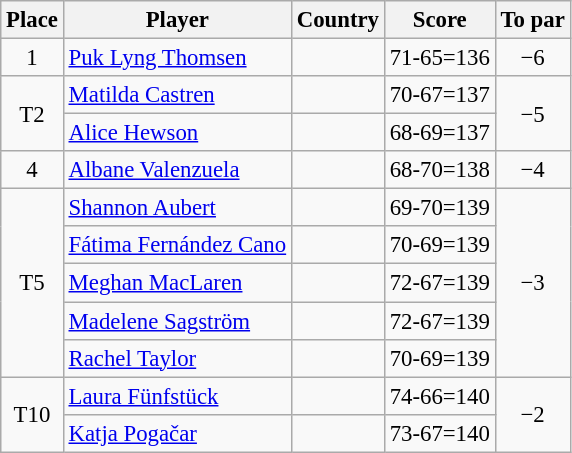<table class="wikitable" style="font-size:95%;">
<tr>
<th>Place</th>
<th>Player</th>
<th>Country</th>
<th>Score</th>
<th>To par</th>
</tr>
<tr>
<td align="center">1</td>
<td><a href='#'>Puk Lyng Thomsen</a></td>
<td></td>
<td align="center">71-65=136</td>
<td align="center">−6</td>
</tr>
<tr>
<td rowspan="2" align="center">T2</td>
<td><a href='#'>Matilda Castren</a></td>
<td></td>
<td align="center">70-67=137</td>
<td rowspan="2" align="center">−5</td>
</tr>
<tr>
<td><a href='#'>Alice Hewson</a></td>
<td></td>
<td align="center">68-69=137</td>
</tr>
<tr>
<td align="center">4</td>
<td><a href='#'>Albane Valenzuela</a></td>
<td></td>
<td align="center">68-70=138</td>
<td align="center">−4</td>
</tr>
<tr>
<td rowspan="5" align="center">T5</td>
<td><a href='#'>Shannon Aubert</a></td>
<td></td>
<td align="center">69-70=139</td>
<td rowspan="5" align="center">−3</td>
</tr>
<tr>
<td><a href='#'>Fátima Fernández Cano</a></td>
<td></td>
<td align="center">70-69=139</td>
</tr>
<tr>
<td><a href='#'>Meghan MacLaren</a></td>
<td></td>
<td align="center">72-67=139</td>
</tr>
<tr>
<td><a href='#'>Madelene Sagström</a></td>
<td></td>
<td align="center">72-67=139</td>
</tr>
<tr>
<td><a href='#'>Rachel Taylor</a></td>
<td></td>
<td align=center>70-69=139</td>
</tr>
<tr>
<td rowspan="2" align=center>T10</td>
<td><a href='#'>Laura Fünfstück</a></td>
<td></td>
<td align=center>74-66=140</td>
<td rowspan="2" align=center>−2</td>
</tr>
<tr>
<td><a href='#'>Katja Pogačar</a></td>
<td></td>
<td align=center>73-67=140</td>
</tr>
</table>
